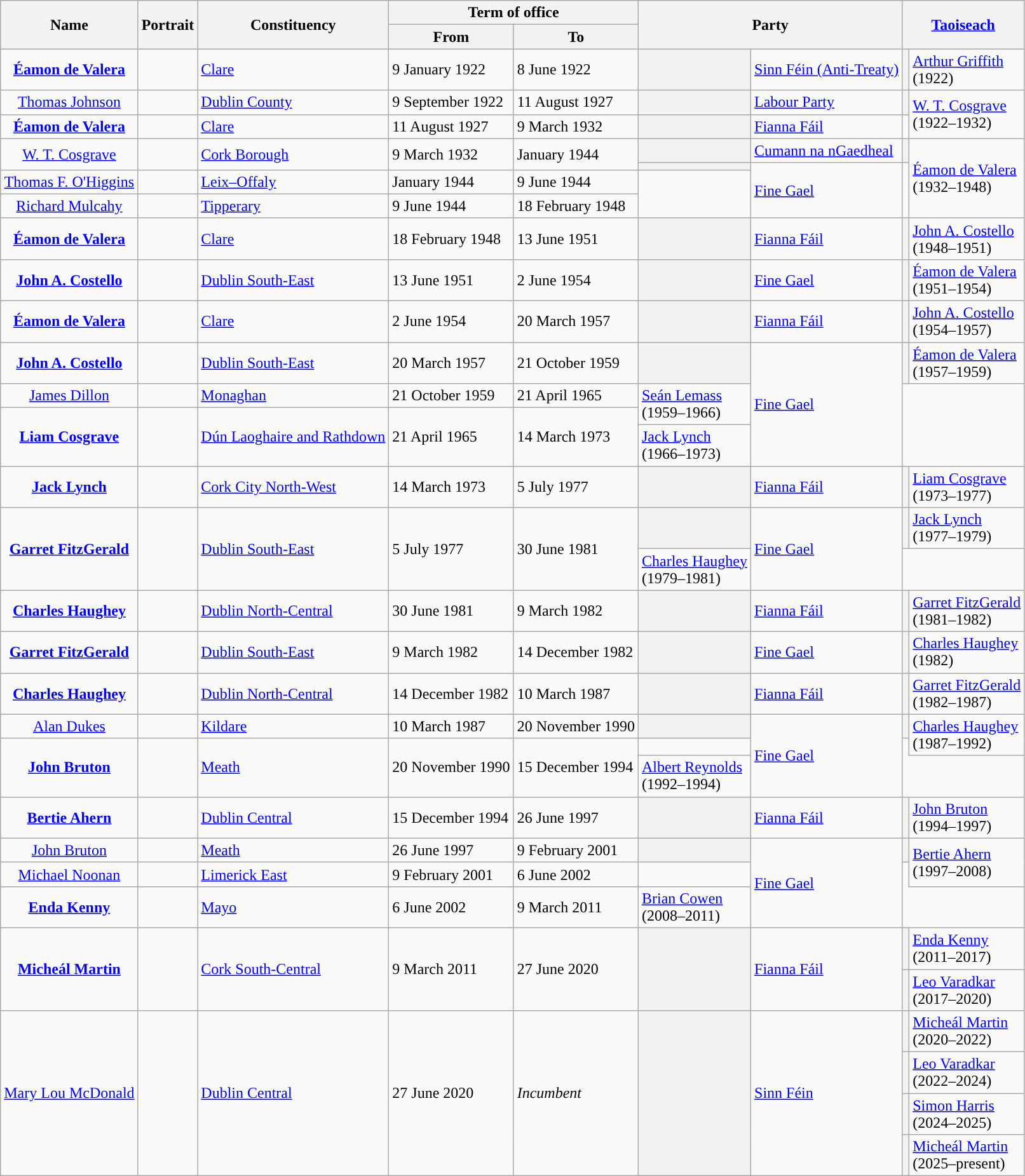<table class="wikitable">
<tr>
<th rowspan=2>Name<br></th>
<th rowspan=2>Portrait</th>
<th rowspan=2>Constituency</th>
<th colspan=2>Term of office</th>
<th rowspan=2 colspan=2>Party</th>
<th rowspan=2 colspan=2><a href='#'>Taoiseach</a></th>
</tr>
<tr>
<th>From</th>
<th>To</th>
</tr>
<tr>
<td align=center><strong><a href='#'>Éamon de Valera</a></strong><br></td>
<td></td>
<td><a href='#'>Clare</a></td>
<td>9 January 1922 </td>
<td>8 June 1922 </td>
<th style="background-color: "></th>
<td><a href='#'>Sinn Féin (Anti-Treaty)</a></td>
<th style="background-color: "></th>
<td><a href='#'>Arthur Griffith</a><br>(1922)</td>
</tr>
<tr>
<td align=center><a href='#'>Thomas Johnson</a><br></td>
<td></td>
<td><a href='#'>Dublin County</a></td>
<td>9 September 1922 </td>
<td>11 August 1927 </td>
<th style="background-color: "></th>
<td><a href='#'>Labour Party</a></td>
<th style="background-color: "></th>
<td rowspan=2><a href='#'>W. T. Cosgrave</a><br>(1922–1932)</td>
</tr>
<tr>
<td align=center><strong><a href='#'>Éamon de Valera</a></strong><br></td>
<td></td>
<td><a href='#'>Clare</a></td>
<td>11 August 1927 </td>
<td>9 March 1932  </td>
<th style="background-color: "></th>
<td><a href='#'>Fianna Fáil</a></td>
</tr>
<tr>
<td rowspan=2 align=center><a href='#'>W. T. Cosgrave</a><br></td>
<td rowspan=2></td>
<td rowspan=2><a href='#'>Cork Borough</a></td>
<td rowspan=2>9 March 1932 </td>
<td rowspan=2>January 1944  </td>
<th style="background-color: "></th>
<td><a href='#'>Cumann na nGaedheal</a></td>
<th style="background-color: "></th>
<td rowspan=4><a href='#'>Éamon de Valera</a><br>(1932–1948)</td>
</tr>
<tr>
<th style="background-color: "></th>
<td rowspan=3><a href='#'>Fine Gael</a></td>
</tr>
<tr>
<td align=center><a href='#'>Thomas F. O'Higgins</a><br></td>
<td></td>
<td><a href='#'>Leix–Offaly</a></td>
<td>January 1944</td>
<td>9 June 1944</td>
</tr>
<tr>
<td align=center><a href='#'>Richard Mulcahy</a><br></td>
<td></td>
<td><a href='#'>Tipperary</a></td>
<td>9 June 1944</td>
<td>18 February 1948</td>
</tr>
<tr>
<td align=center><strong><a href='#'>Éamon de Valera</a></strong><br></td>
<td></td>
<td><a href='#'>Clare</a></td>
<td>18 February 1948 </td>
<td>13 June 1951 </td>
<th style="background-color: "></th>
<td><a href='#'>Fianna Fáil</a></td>
<th style="background-color: "></th>
<td><a href='#'>John A. Costello</a><br>(1948–1951)</td>
</tr>
<tr>
<td align=center><strong><a href='#'>John A. Costello</a></strong><br></td>
<td></td>
<td><a href='#'>Dublin South-East</a></td>
<td>13 June 1951</td>
<td>2 June 1954</td>
<th style="background-color: "></th>
<td><a href='#'>Fine Gael</a></td>
<th style="background-color: "></th>
<td><a href='#'>Éamon de Valera</a><br>(1951–1954)</td>
</tr>
<tr>
<td align=center><strong><a href='#'>Éamon de Valera</a></strong><br></td>
<td></td>
<td><a href='#'>Clare</a></td>
<td>2 June 1954 </td>
<td>20 March 1957 </td>
<th style="background-color: "></th>
<td><a href='#'>Fianna Fáil</a></td>
<th style="background-color: "></th>
<td><a href='#'>John A. Costello</a><br>(1954–1957)</td>
</tr>
<tr>
<td rowspan=2 align=center><strong><a href='#'>John A. Costello</a></strong><br></td>
<td rowspan=2></td>
<td rowspan=2><a href='#'>Dublin South-East</a></td>
<td rowspan=2>20 March 1957</td>
<td rowspan=2>21 October 1959</td>
<th style="background-color: "></th>
<td rowspan=5><a href='#'>Fine Gael</a></td>
<th style="background-color: "></th>
<td><a href='#'>Éamon de Valera</a><br>(1957–1959)</td>
</tr>
<tr>
<td rowspan=3><a href='#'>Seán Lemass</a><br>(1959–1966)</td>
</tr>
<tr>
<td align=center><a href='#'>James Dillon</a><br></td>
<td></td>
<td><a href='#'>Monaghan</a></td>
<td>21 October 1959</td>
<td>21 April 1965</td>
</tr>
<tr>
<td rowspan=2 align=center><strong><a href='#'>Liam Cosgrave</a></strong><br></td>
<td rowspan=2></td>
<td rowspan=2><a href='#'>Dún Laoghaire and Rathdown</a></td>
<td rowspan=2>21 April 1965 </td>
<td rowspan=2>14 March 1973 </td>
</tr>
<tr>
<td><a href='#'>Jack Lynch</a><br>(1966–1973)</td>
</tr>
<tr>
<td align=center><strong><a href='#'>Jack Lynch</a></strong><br></td>
<td></td>
<td><a href='#'>Cork City North-West</a></td>
<td>14 March 1973</td>
<td>5 July 1977</td>
<th style="background-color: "></th>
<td><a href='#'>Fianna Fáil</a></td>
<th style="background-color: "></th>
<td><a href='#'>Liam Cosgrave</a><br>(1973–1977)</td>
</tr>
<tr>
<td rowspan=2 align=center><strong><a href='#'>Garret FitzGerald</a></strong><br></td>
<td rowspan=2></td>
<td rowspan=2><a href='#'>Dublin South-East</a></td>
<td rowspan=2>5 July 1977</td>
<td rowspan=2>30 June 1981</td>
<th style="background-color: "></th>
<td rowspan=2><a href='#'>Fine Gael</a></td>
<th style="background-color: "></th>
<td><a href='#'>Jack Lynch</a><br>(1977–1979)</td>
</tr>
<tr>
<td><a href='#'>Charles Haughey</a><br>(1979–1981)</td>
</tr>
<tr>
<td align=center><strong><a href='#'>Charles Haughey</a></strong><br></td>
<td></td>
<td><a href='#'>Dublin North-Central</a></td>
<td>30 June 1981</td>
<td>9 March 1982</td>
<th style="background-color: "></th>
<td><a href='#'>Fianna Fáil</a></td>
<th style="background-color: "></th>
<td><a href='#'>Garret FitzGerald</a><br>(1981–1982)</td>
</tr>
<tr>
<td align=center><strong><a href='#'>Garret FitzGerald</a></strong><br></td>
<td></td>
<td><a href='#'>Dublin South-East</a></td>
<td>9 March 1982</td>
<td>14 December 1982</td>
<th style="background-color: "></th>
<td><a href='#'>Fine Gael</a></td>
<th style="background-color: "></th>
<td><a href='#'>Charles Haughey</a><br>(1982)</td>
</tr>
<tr>
<td align=center><strong><a href='#'>Charles Haughey</a></strong><br></td>
<td></td>
<td><a href='#'>Dublin North-Central</a></td>
<td>14 December 1982</td>
<td>10 March 1987 </td>
<th style="background-color: "></th>
<td><a href='#'>Fianna Fáil</a></td>
<th style="background-color: "></th>
<td><a href='#'>Garret FitzGerald</a><br>(1982–1987)</td>
</tr>
<tr>
<td align=center><a href='#'>Alan Dukes</a><br></td>
<td></td>
<td><a href='#'>Kildare</a></td>
<td>10 March 1987</td>
<td>20 November 1990</td>
<th style="background-color: "></th>
<td rowspan=3><a href='#'>Fine Gael</a></td>
<th style="background-color: "></th>
<td rowspan=2><a href='#'>Charles Haughey</a><br>(1987–1992)</td>
</tr>
<tr>
<td rowspan=2 align=center><strong><a href='#'>John Bruton</a></strong><br></td>
<td rowspan=2></td>
<td rowspan=2><a href='#'>Meath</a></td>
<td rowspan=2>20 November 1990</td>
<td rowspan=2>15 December 1994</td>
</tr>
<tr>
<td><a href='#'>Albert Reynolds</a><br>(1992–1994)</td>
</tr>
<tr>
<td align=center><strong><a href='#'>Bertie Ahern</a></strong><br></td>
<td></td>
<td><a href='#'>Dublin Central</a></td>
<td>15 December 1994</td>
<td>26 June 1997 </td>
<th style="background-color: "></th>
<td><a href='#'>Fianna Fáil</a></td>
<th style="background-color: "></th>
<td><a href='#'>John Bruton</a><br>(1994–1997)</td>
</tr>
<tr>
<td align=center><a href='#'>John Bruton</a><br></td>
<td></td>
<td><a href='#'>Meath</a></td>
<td>26 June 1997 </td>
<td>9 February 2001 </td>
<th style="background-color: "></th>
<td rowspan=4><a href='#'>Fine Gael</a></td>
<th style="background-color: "></th>
<td rowspan=3><a href='#'>Bertie Ahern</a><br>(1997–2008)</td>
</tr>
<tr>
<td align=center><a href='#'>Michael Noonan</a><br></td>
<td></td>
<td><a href='#'>Limerick East</a></td>
<td>9 February 2001 </td>
<td>6 June 2002 </td>
</tr>
<tr>
<td rowspan=2 align=center><strong><a href='#'>Enda Kenny</a></strong><br></td>
<td rowspan=2></td>
<td rowspan=2><a href='#'>Mayo</a></td>
<td rowspan=2>6 June 2002</td>
<td rowspan=2>9 March 2011 </td>
</tr>
<tr>
<td><a href='#'>Brian Cowen</a><br>(2008–2011)</td>
</tr>
<tr>
<td rowspan=2 align=center><strong><a href='#'>Micheál Martin</a></strong><br></td>
<td rowspan=2></td>
<td rowspan=2><a href='#'>Cork South-Central</a></td>
<td rowspan=2>9 March 2011 </td>
<td rowspan=2>27 June 2020 </td>
<th rowspan=2 style="background-color: "></th>
<td rowspan=2><a href='#'>Fianna Fáil</a></td>
<th style="background-color: "></th>
<td><a href='#'>Enda Kenny</a><br>(2011–2017)</td>
</tr>
<tr>
<th style="background-color: "></th>
<td><a href='#'>Leo Varadkar</a><br>(2017–2020)</td>
</tr>
<tr>
<td rowspan=4 align=center><a href='#'>Mary Lou McDonald</a><br></td>
<td rowspan=4></td>
<td rowspan=4><a href='#'>Dublin Central</a></td>
<td rowspan=4>27 June 2020 </td>
<td rowspan=4><em>Incumbent</em></td>
<th rowspan=4 style="background-color: "></th>
<td rowspan=4><a href='#'>Sinn Féin</a></td>
<th style="background-color: "></th>
<td><a href='#'>Micheál Martin</a><br>(2020–2022)</td>
</tr>
<tr>
<th style="background-color: "></th>
<td><a href='#'>Leo Varadkar</a><br>(2022–2024)</td>
</tr>
<tr>
<th style="background-color: "></th>
<td><a href='#'>Simon Harris</a><br>(2024–2025)</td>
</tr>
<tr>
<th style="background-color: "></th>
<td><a href='#'>Micheál Martin</a><br>(2025–present)</td>
</tr>
</table>
